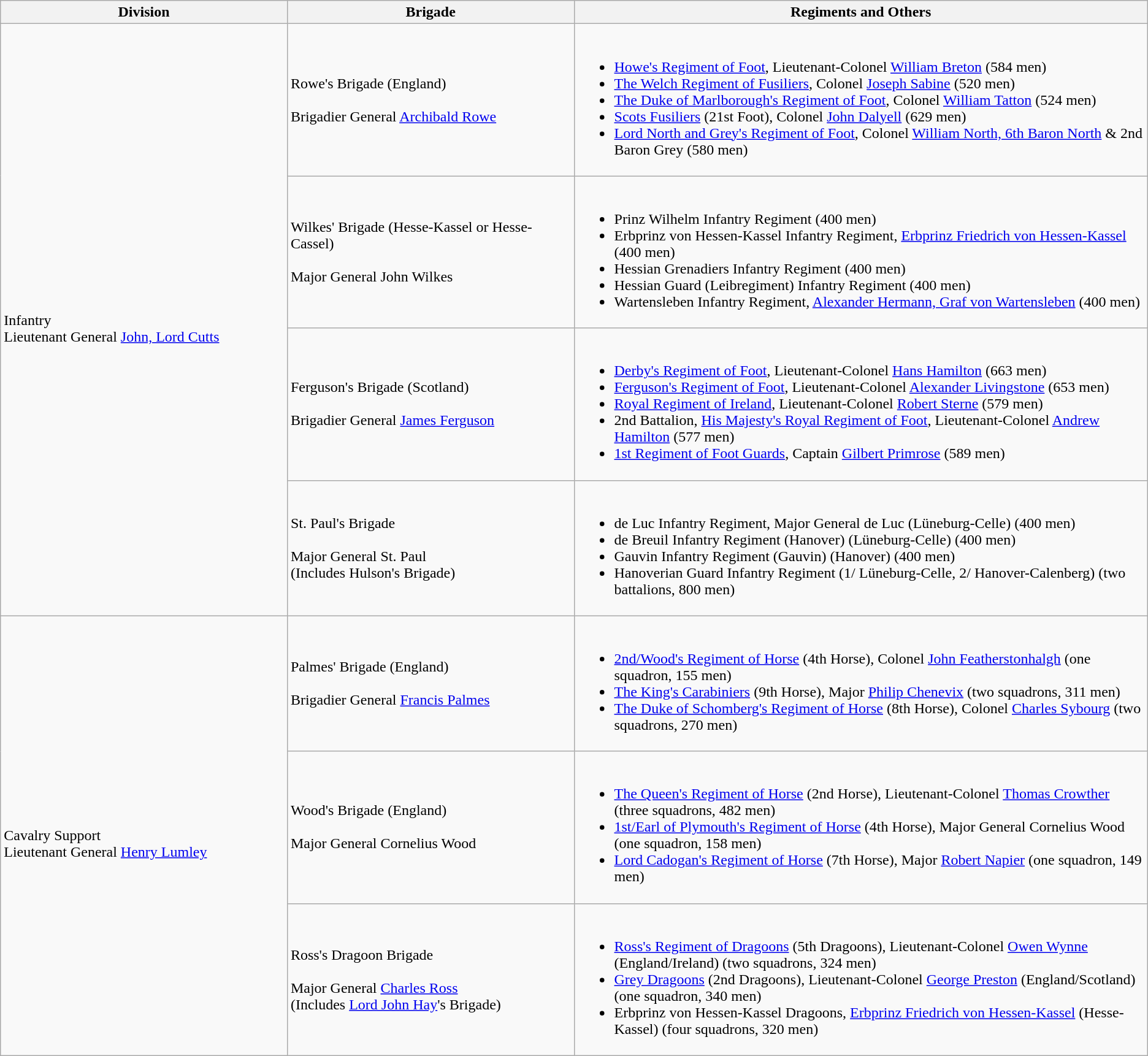<table class="wikitable">
<tr>
<th width=25%>Division</th>
<th width=25%>Brigade</th>
<th>Regiments and Others</th>
</tr>
<tr>
<td rowspan=4><br>Infantry
<br> 
Lieutenant General <a href='#'>John, Lord Cutts</a></td>
<td>Rowe's Brigade (England)<br><br>
Brigadier General <a href='#'>Archibald Rowe</a></td>
<td><br><ul><li><a href='#'>Howe's Regiment of Foot</a>, Lieutenant-Colonel <a href='#'>William Breton</a> (584 men)</li><li><a href='#'>The Welch Regiment of Fusiliers</a>, Colonel <a href='#'>Joseph Sabine</a> (520 men)</li><li><a href='#'>The Duke of Marlborough's Regiment of Foot</a>, Colonel <a href='#'>William Tatton</a> (524 men)</li><li><a href='#'>Scots Fusiliers</a> (21st Foot), Colonel <a href='#'>John Dalyell</a> (629 men)</li><li><a href='#'>Lord North and Grey's Regiment of Foot</a>, Colonel <a href='#'>William North, 6th Baron North</a> & 2nd Baron Grey (580 men)</li></ul></td>
</tr>
<tr>
<td>Wilkes' Brigade (Hesse-Kassel or Hesse-Cassel)<br><br>
Major General John Wilkes</td>
<td><br><ul><li>Prinz Wilhelm Infantry Regiment (400 men)</li><li>Erbprinz von Hessen-Kassel Infantry Regiment, <a href='#'>Erbprinz Friedrich von Hessen-Kassel</a> (400 men)</li><li>Hessian Grenadiers Infantry Regiment (400 men)</li><li>Hessian Guard (Leibregiment) Infantry Regiment (400 men)</li><li>Wartensleben Infantry Regiment, <a href='#'>Alexander Hermann, Graf von Wartensleben</a> (400 men)</li></ul></td>
</tr>
<tr>
<td>Ferguson's Brigade (Scotland)<br><br>
Brigadier General <a href='#'>James Ferguson</a></td>
<td><br><ul><li><a href='#'>Derby's Regiment of Foot</a>, Lieutenant-Colonel <a href='#'>Hans Hamilton</a> (663 men)</li><li><a href='#'>Ferguson's Regiment of Foot</a>, Lieutenant-Colonel <a href='#'>Alexander Livingstone</a> (653 men)</li><li><a href='#'>Royal Regiment of Ireland</a>, Lieutenant-Colonel <a href='#'>Robert Sterne</a> (579 men)</li><li>2nd Battalion, <a href='#'>His Majesty's Royal Regiment of Foot</a>, Lieutenant-Colonel <a href='#'>Andrew Hamilton</a> (577 men)</li><li><a href='#'>1st Regiment of Foot Guards</a>, Captain <a href='#'>Gilbert Primrose</a> (589 men)</li></ul></td>
</tr>
<tr>
<td>St. Paul's Brigade<br><br>
Major General St. Paul
<br>
(Includes Hulson's Brigade)</td>
<td><br><ul><li>de Luc Infantry Regiment, Major General de Luc (Lüneburg-Celle) (400 men)</li><li>de Breuil Infantry Regiment (Hanover) (Lüneburg-Celle) (400 men)</li><li>Gauvin Infantry Regiment (Gauvin) (Hanover) (400 men)</li><li>Hanoverian Guard Infantry Regiment (1/ Lüneburg-Celle, 2/ Hanover-Calenberg) (two battalions, 800 men)</li></ul></td>
</tr>
<tr>
<td rowspan=3><br>Cavalry Support
<br>
Lieutenant General <a href='#'>Henry Lumley</a></td>
<td>Palmes' Brigade (England)<br><br>
Brigadier General <a href='#'>Francis Palmes</a></td>
<td><br><ul><li><a href='#'>2nd/Wood's Regiment of Horse</a> (4th Horse), Colonel <a href='#'>John Featherstonhalgh</a> (one squadron, 155 men)</li><li><a href='#'>The King's Carabiniers</a> (9th Horse), Major <a href='#'>Philip Chenevix</a> (two squadrons, 311 men)</li><li><a href='#'>The Duke of Schomberg's Regiment of Horse</a> (8th Horse), Colonel <a href='#'>Charles Sybourg</a> (two squadrons, 270 men)</li></ul></td>
</tr>
<tr>
<td>Wood's Brigade (England)<br><br>
Major General Cornelius Wood</td>
<td><br><ul><li><a href='#'>The Queen's Regiment of Horse</a> (2nd Horse), Lieutenant-Colonel <a href='#'>Thomas Crowther</a> (three squadrons, 482 men)</li><li><a href='#'>1st/Earl of Plymouth's Regiment of Horse</a> (4th Horse), Major General Cornelius Wood (one squadron, 158 men)</li><li><a href='#'>Lord Cadogan's Regiment of Horse</a> (7th Horse), Major <a href='#'>Robert Napier</a> (one squadron, 149 men)</li></ul></td>
</tr>
<tr>
<td>Ross's Dragoon Brigade<br><br>
Major General <a href='#'>Charles Ross</a>
<br>
(Includes <a href='#'>Lord John Hay</a>'s Brigade)</td>
<td><br><ul><li><a href='#'>Ross's Regiment of Dragoons</a> (5th Dragoons), Lieutenant-Colonel <a href='#'>Owen Wynne</a> (England/Ireland) (two squadrons, 324 men)</li><li><a href='#'>Grey Dragoons</a> (2nd Dragoons), Lieutenant-Colonel <a href='#'>George Preston</a> (England/Scotland) (one squadron, 340 men)</li><li>Erbprinz von Hessen-Kassel Dragoons, <a href='#'>Erbprinz Friedrich von Hessen-Kassel</a> (Hesse-Kassel) (four squadrons, 320 men)</li></ul></td>
</tr>
</table>
